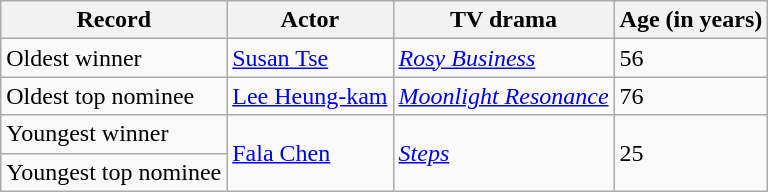<table class="wikitable sortable plainrowheaders">
<tr>
<th scope="col">Record</th>
<th scope="col">Actor</th>
<th scope="col">TV drama</th>
<th scope="col">Age (in years)</th>
</tr>
<tr>
<td>Oldest winner</td>
<td><a href='#'>Susan Tse</a></td>
<td><em><a href='#'>Rosy Business</a></em></td>
<td>56</td>
</tr>
<tr>
<td>Oldest top nominee</td>
<td><a href='#'>Lee Heung-kam</a></td>
<td><em><a href='#'>Moonlight Resonance</a></em></td>
<td>76</td>
</tr>
<tr>
<td>Youngest winner</td>
<td rowspan="2"><a href='#'>Fala Chen</a></td>
<td rowspan="2"><em><a href='#'>Steps</a></em></td>
<td rowspan="2">25</td>
</tr>
<tr>
<td>Youngest top nominee</td>
</tr>
</table>
